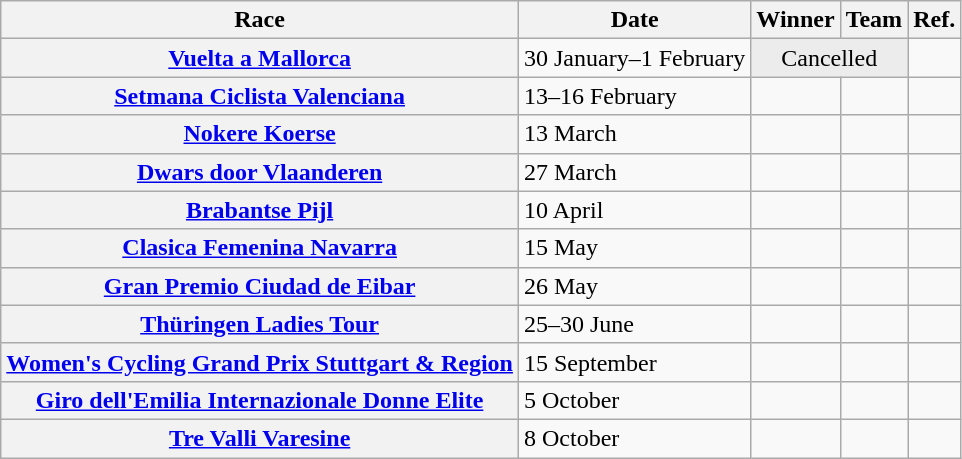<table class="wikitable plainrowheaders">
<tr>
<th scope="col">Race</th>
<th scope="col">Date</th>
<th scope="col">Winner</th>
<th scope="col">Team</th>
<th scope="col">Ref.</th>
</tr>
<tr>
<th scope="row"> <a href='#'>Vuelta a Mallorca</a></th>
<td>30 January–1 February</td>
<td colspan="2" bgcolor="#ececec" align="center"><span>Cancelled</span></td>
<td align="center"></td>
</tr>
<tr>
<th scope="row"> <a href='#'>Setmana Ciclista Valenciana</a></th>
<td>13–16 February</td>
<td></td>
<td></td>
<td align="center"></td>
</tr>
<tr>
<th scope="row"> <a href='#'>Nokere Koerse</a></th>
<td>13 March</td>
<td></td>
<td></td>
<td align="center"></td>
</tr>
<tr>
<th scope="row"> <a href='#'>Dwars door Vlaanderen</a></th>
<td>27 March</td>
<td></td>
<td></td>
<td align="center"></td>
</tr>
<tr>
<th scope="row"> <a href='#'>Brabantse Pijl</a></th>
<td>10 April</td>
<td></td>
<td></td>
<td align="center"></td>
</tr>
<tr>
<th scope="row"> <a href='#'>Clasica Femenina Navarra</a></th>
<td>15 May</td>
<td></td>
<td></td>
<td align="center"></td>
</tr>
<tr>
<th scope="row"> <a href='#'>Gran Premio Ciudad de Eibar</a></th>
<td>26 May</td>
<td></td>
<td></td>
<td align="center"></td>
</tr>
<tr>
<th scope="row"> <a href='#'>Thüringen Ladies Tour</a></th>
<td>25–30 June</td>
<td></td>
<td></td>
<td align="center"></td>
</tr>
<tr>
<th scope="row"> <a href='#'>Women's Cycling Grand Prix Stuttgart & Region</a></th>
<td>15 September</td>
<td></td>
<td></td>
<td align="center"></td>
</tr>
<tr>
<th scope="row"> <a href='#'>Giro dell'Emilia Internazionale Donne Elite</a></th>
<td>5 October</td>
<td></td>
<td></td>
<td align="center"></td>
</tr>
<tr>
<th scope="row"> <a href='#'>Tre Valli Varesine</a></th>
<td>8 October</td>
<td></td>
<td></td>
<td align="center"></td>
</tr>
</table>
